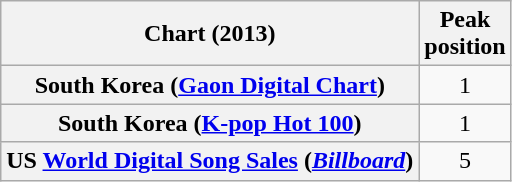<table class="wikitable plainrowheaders" style="text-align:center">
<tr>
<th scope="col">Chart (2013)</th>
<th scope="col">Peak<br> position</th>
</tr>
<tr>
<th scope="row">South Korea (<a href='#'>Gaon Digital Chart</a>)</th>
<td>1</td>
</tr>
<tr>
<th scope="row">South Korea (<a href='#'>K-pop Hot 100</a>)</th>
<td>1</td>
</tr>
<tr>
<th scope="row">US <a href='#'>World Digital Song Sales</a> (<em><a href='#'>Billboard</a></em>)</th>
<td>5</td>
</tr>
</table>
